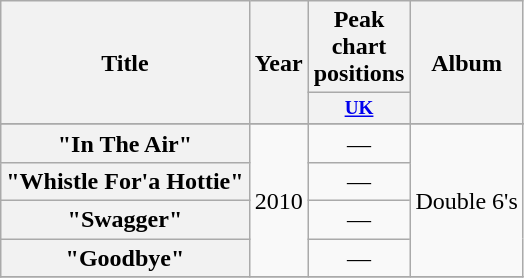<table class="wikitable plainrowheaders" style="text-align:center;">
<tr>
<th scope="col" rowspan="2">Title</th>
<th scope="col" rowspan="2">Year</th>
<th scope="col" colspan="1">Peak chart positions</th>
<th scope="col" rowspan="2">Album</th>
</tr>
<tr>
<th scope="col" style="width:3em;font-size:80%;"><a href='#'>UK</a></th>
</tr>
<tr>
</tr>
<tr>
<th scope="row">"In The Air"</th>
<td rowspan="4">2010</td>
<td>—</td>
<td rowspan="4">Double 6's</td>
</tr>
<tr>
<th scope="row">"Whistle For'a Hottie"</th>
<td>—</td>
</tr>
<tr>
<th scope="row">"Swagger"</th>
<td>—</td>
</tr>
<tr>
<th scope="row">"Goodbye"</th>
<td>—</td>
</tr>
<tr>
</tr>
</table>
